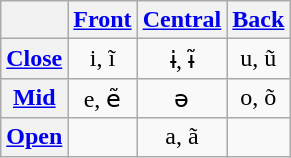<table class="wikitable" style="text-align:center">
<tr>
<th></th>
<th><a href='#'>Front</a></th>
<th><a href='#'>Central</a></th>
<th><a href='#'>Back</a></th>
</tr>
<tr>
<th><a href='#'>Close</a></th>
<td>i, ĩ</td>
<td>ɨ, ɨ̃</td>
<td>u, ũ</td>
</tr>
<tr>
<th><a href='#'>Mid</a></th>
<td>e, ẽ</td>
<td>ə</td>
<td>o, õ</td>
</tr>
<tr>
<th><a href='#'>Open</a></th>
<td></td>
<td>a, ã</td>
<td></td>
</tr>
</table>
